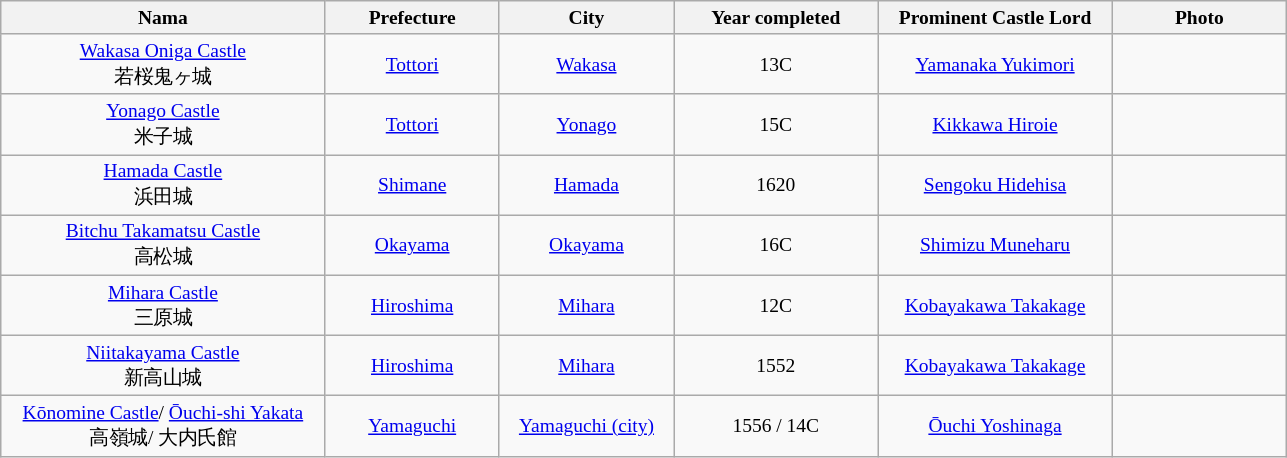<table class="wikitable" style="text-align:center; font-size:small;">
<tr>
<th style="width: 210px;">Nama</th>
<th style="width: 110px;">Prefecture</th>
<th style="width: 110px;">City</th>
<th style="width: 130px;">Year completed</th>
<th style="width: 150px;">Prominent Castle Lord</th>
<th style="width: 110px;">Photo</th>
</tr>
<tr>
<td><a href='#'>Wakasa Oniga Castle</a><br>若桜鬼ヶ城</td>
<td><a href='#'>Tottori</a></td>
<td><a href='#'>Wakasa</a></td>
<td>13C</td>
<td><a href='#'>Yamanaka Yukimori</a></td>
<td><br></td>
</tr>
<tr>
<td><a href='#'>Yonago Castle</a><br>米子城</td>
<td><a href='#'>Tottori</a></td>
<td><a href='#'>Yonago</a></td>
<td>15C</td>
<td><a href='#'>Kikkawa Hiroie</a></td>
<td></td>
</tr>
<tr>
<td><a href='#'>Hamada Castle</a><br>浜田城</td>
<td><a href='#'>Shimane</a></td>
<td><a href='#'>Hamada</a></td>
<td>1620</td>
<td><a href='#'>Sengoku Hidehisa</a></td>
<td></td>
</tr>
<tr>
<td><a href='#'>Bitchu Takamatsu Castle</a><br>高松城</td>
<td><a href='#'>Okayama</a></td>
<td><a href='#'>Okayama</a></td>
<td>16C</td>
<td><a href='#'>Shimizu Muneharu</a></td>
<td></td>
</tr>
<tr>
<td><a href='#'>Mihara Castle</a><br>三原城</td>
<td><a href='#'>Hiroshima</a></td>
<td><a href='#'>Mihara</a></td>
<td>12C</td>
<td><a href='#'>Kobayakawa Takakage</a></td>
<td></td>
</tr>
<tr>
<td><a href='#'>Niitakayama Castle</a><br>新高山城</td>
<td><a href='#'>Hiroshima</a></td>
<td><a href='#'>Mihara</a></td>
<td>1552</td>
<td><a href='#'>Kobayakawa Takakage</a></td>
<td></td>
</tr>
<tr>
<td><a href='#'>Kōnomine Castle</a>/ <a href='#'>Ōuchi-shi Yakata</a><br>高嶺城/ 大内氏館</td>
<td><a href='#'>Yamaguchi</a></td>
<td><a href='#'>Yamaguchi (city)</a></td>
<td>1556 / 14C</td>
<td><a href='#'>Ōuchi Yoshinaga</a></td>
<td></td>
</tr>
</table>
